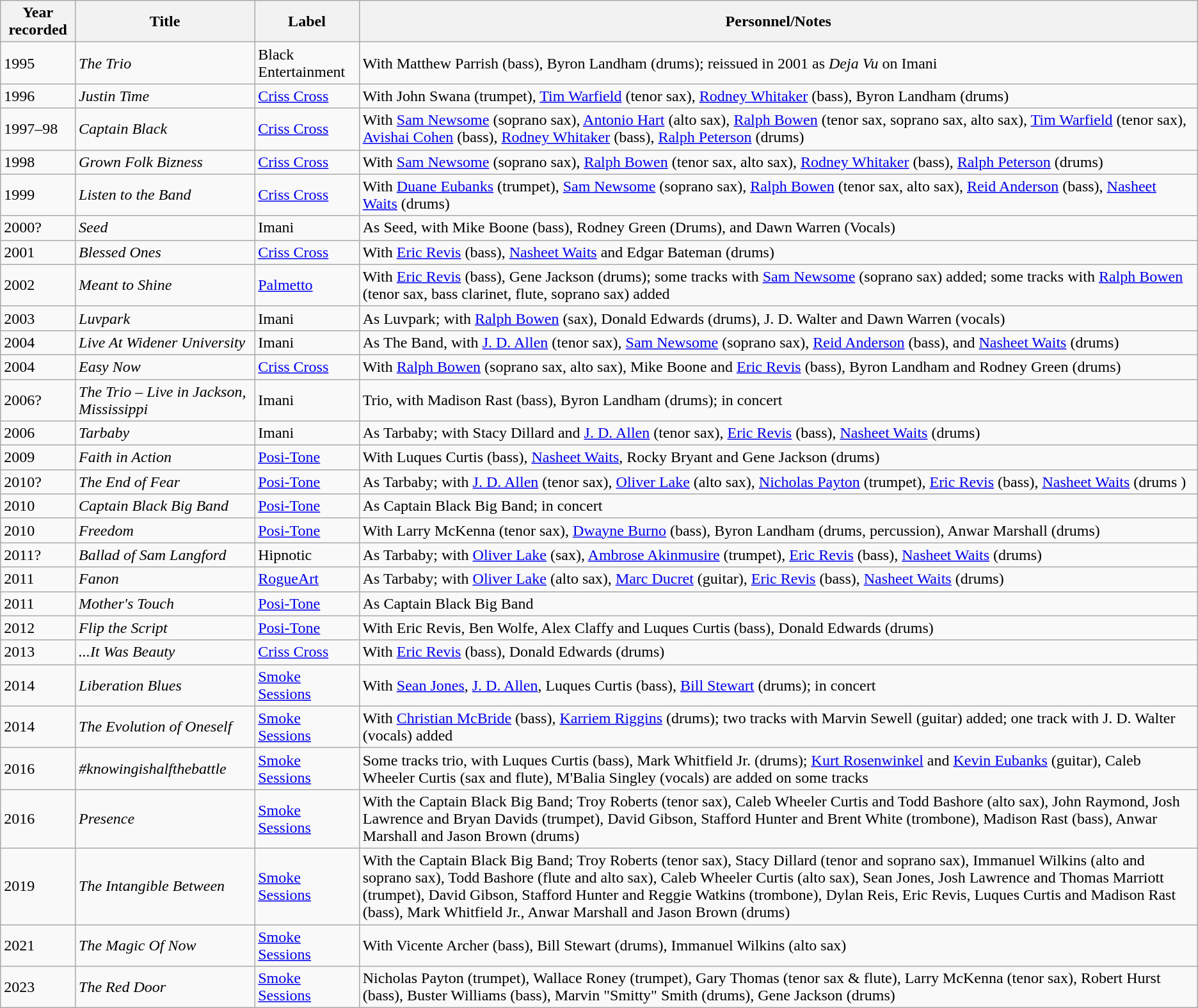<table class="wikitable sortable">
<tr>
<th>Year recorded</th>
<th>Title</th>
<th>Label</th>
<th>Personnel/Notes</th>
</tr>
<tr>
<td>1995</td>
<td><em>The Trio</em></td>
<td>Black Entertainment</td>
<td>With Matthew Parrish (bass), Byron Landham (drums); reissued in 2001 as <em>Deja Vu</em> on Imani</td>
</tr>
<tr>
<td>1996</td>
<td><em>Justin Time</em></td>
<td><a href='#'>Criss Cross</a></td>
<td>With John Swana (trumpet), <a href='#'>Tim Warfield</a> (tenor sax), <a href='#'>Rodney Whitaker</a> (bass), Byron Landham (drums)</td>
</tr>
<tr>
<td>1997–98</td>
<td><em>Captain Black</em></td>
<td><a href='#'>Criss Cross</a></td>
<td>With <a href='#'>Sam Newsome</a> (soprano sax), <a href='#'>Antonio Hart</a> (alto sax), <a href='#'>Ralph Bowen</a> (tenor sax, soprano sax, alto sax), <a href='#'>Tim Warfield</a> (tenor sax), <a href='#'>Avishai Cohen</a> (bass), <a href='#'>Rodney Whitaker</a> (bass), <a href='#'>Ralph Peterson</a> (drums)</td>
</tr>
<tr>
<td>1998</td>
<td><em>Grown Folk Bizness</em></td>
<td><a href='#'>Criss Cross</a></td>
<td>With <a href='#'>Sam Newsome</a> (soprano sax), <a href='#'>Ralph Bowen</a> (tenor sax, alto sax), <a href='#'>Rodney Whitaker</a> (bass), <a href='#'>Ralph Peterson</a> (drums)</td>
</tr>
<tr>
<td>1999</td>
<td><em>Listen to the Band</em></td>
<td><a href='#'>Criss Cross</a></td>
<td>With <a href='#'>Duane Eubanks</a> (trumpet), <a href='#'>Sam Newsome</a> (soprano sax), <a href='#'>Ralph Bowen</a> (tenor sax, alto sax), <a href='#'>Reid Anderson</a> (bass), <a href='#'>Nasheet Waits</a> (drums)</td>
</tr>
<tr>
<td>2000?</td>
<td><em>Seed</em></td>
<td>Imani</td>
<td>As Seed, with Mike Boone (bass), Rodney Green (Drums), and Dawn Warren (Vocals)</td>
</tr>
<tr>
<td>2001</td>
<td><em>Blessed Ones</em></td>
<td><a href='#'>Criss Cross</a></td>
<td>With <a href='#'>Eric Revis</a> (bass), <a href='#'>Nasheet Waits</a> and Edgar Bateman (drums)</td>
</tr>
<tr>
<td>2002</td>
<td><em>Meant to Shine</em></td>
<td><a href='#'>Palmetto</a></td>
<td>With <a href='#'>Eric Revis</a> (bass), Gene Jackson (drums); some tracks with <a href='#'>Sam Newsome</a> (soprano sax) added; some tracks with <a href='#'>Ralph Bowen</a> (tenor sax, bass clarinet, flute, soprano sax) added</td>
</tr>
<tr>
<td>2003</td>
<td><em>Luvpark</em></td>
<td>Imani</td>
<td>As Luvpark; with <a href='#'>Ralph Bowen</a> (sax), Donald Edwards (drums), J. D. Walter and Dawn Warren (vocals)</td>
</tr>
<tr>
<td>2004</td>
<td><em>Live At Widener University</em></td>
<td>Imani</td>
<td>As The Band, with <a href='#'>J. D. Allen</a> (tenor sax), <a href='#'>Sam Newsome</a> (soprano sax), <a href='#'>Reid Anderson</a> (bass), and <a href='#'>Nasheet Waits</a> (drums)</td>
</tr>
<tr>
<td>2004</td>
<td><em>Easy Now</em></td>
<td><a href='#'>Criss Cross</a></td>
<td>With <a href='#'>Ralph Bowen</a> (soprano sax, alto sax), Mike Boone and <a href='#'>Eric Revis</a> (bass), Byron Landham and Rodney Green (drums)</td>
</tr>
<tr>
<td>2006?</td>
<td><em>The Trio – Live in Jackson, Mississippi</em></td>
<td>Imani</td>
<td>Trio, with Madison Rast (bass), Byron Landham (drums); in concert</td>
</tr>
<tr>
<td>2006</td>
<td><em>Tarbaby</em></td>
<td>Imani</td>
<td>As Tarbaby; with Stacy Dillard and <a href='#'>J. D. Allen</a> (tenor sax), <a href='#'>Eric Revis</a> (bass), <a href='#'>Nasheet Waits</a> (drums)</td>
</tr>
<tr>
<td>2009</td>
<td><em>Faith in Action</em></td>
<td><a href='#'>Posi-Tone</a></td>
<td>With Luques Curtis (bass), <a href='#'>Nasheet Waits</a>, Rocky Bryant and Gene Jackson (drums)</td>
</tr>
<tr>
<td>2010?</td>
<td><em>The End of Fear</em></td>
<td><a href='#'>Posi-Tone</a></td>
<td>As Tarbaby; with <a href='#'>J. D. Allen</a> (tenor sax), <a href='#'>Oliver Lake</a> (alto sax), <a href='#'>Nicholas Payton</a> (trumpet), <a href='#'>Eric Revis</a> (bass), <a href='#'>Nasheet Waits</a> (drums )</td>
</tr>
<tr>
<td>2010</td>
<td><em>Captain Black Big Band</em></td>
<td><a href='#'>Posi-Tone</a></td>
<td>As Captain Black Big Band; in concert</td>
</tr>
<tr>
<td>2010</td>
<td><em>Freedom</em></td>
<td><a href='#'>Posi-Tone</a></td>
<td>With Larry McKenna (tenor sax), <a href='#'>Dwayne Burno</a> (bass), Byron Landham (drums, percussion), Anwar Marshall (drums)</td>
</tr>
<tr>
<td>2011?</td>
<td><em>Ballad of Sam Langford</em></td>
<td>Hipnotic</td>
<td>As Tarbaby; with <a href='#'>Oliver Lake</a> (sax), <a href='#'>Ambrose Akinmusire</a> (trumpet), <a href='#'>Eric Revis</a> (bass), <a href='#'>Nasheet Waits</a> (drums)</td>
</tr>
<tr>
<td>2011</td>
<td><em>Fanon</em></td>
<td><a href='#'>RogueArt</a></td>
<td>As Tarbaby; with <a href='#'>Oliver Lake</a> (alto sax), <a href='#'>Marc Ducret</a> (guitar), <a href='#'>Eric Revis</a> (bass), <a href='#'>Nasheet Waits</a> (drums)</td>
</tr>
<tr>
<td>2011</td>
<td><em>Mother's Touch</em></td>
<td><a href='#'>Posi-Tone</a></td>
<td>As Captain Black Big Band</td>
</tr>
<tr>
<td>2012</td>
<td><em>Flip the Script</em></td>
<td><a href='#'>Posi-Tone</a></td>
<td>With Eric Revis, Ben Wolfe, Alex Claffy and Luques Curtis (bass), Donald Edwards (drums)</td>
</tr>
<tr>
<td>2013</td>
<td><em>...It Was Beauty</em></td>
<td><a href='#'>Criss Cross</a></td>
<td>With <a href='#'>Eric Revis</a> (bass), Donald Edwards (drums)</td>
</tr>
<tr>
<td>2014</td>
<td><em>Liberation Blues</em></td>
<td><a href='#'>Smoke Sessions</a></td>
<td>With <a href='#'>Sean Jones</a>, <a href='#'>J. D. Allen</a>, Luques Curtis (bass), <a href='#'>Bill Stewart</a> (drums); in concert</td>
</tr>
<tr>
<td>2014</td>
<td><em>The Evolution of Oneself</em></td>
<td><a href='#'>Smoke Sessions</a></td>
<td>With <a href='#'>Christian McBride</a> (bass), <a href='#'>Karriem Riggins</a> (drums); two tracks with Marvin Sewell (guitar) added; one track with J. D. Walter (vocals) added</td>
</tr>
<tr>
<td>2016</td>
<td><em>#knowingishalfthebattle</em></td>
<td><a href='#'>Smoke Sessions</a></td>
<td>Some tracks trio, with Luques Curtis (bass), Mark Whitfield Jr. (drums); <a href='#'>Kurt Rosenwinkel</a> and <a href='#'>Kevin Eubanks</a> (guitar), Caleb Wheeler Curtis (sax and flute), M'Balia Singley (vocals) are added on some tracks</td>
</tr>
<tr>
<td>2016</td>
<td><em>Presence</em></td>
<td><a href='#'>Smoke Sessions</a></td>
<td>With the Captain Black Big Band; Troy Roberts (tenor sax), Caleb Wheeler Curtis and Todd Bashore (alto sax), John Raymond, Josh Lawrence and Bryan Davids (trumpet), David Gibson, Stafford Hunter and Brent White (trombone), Madison Rast (bass), Anwar Marshall and Jason Brown (drums)</td>
</tr>
<tr>
<td>2019</td>
<td><em>The Intangible Between</em></td>
<td><a href='#'>Smoke Sessions</a></td>
<td>With the Captain Black Big Band; Troy Roberts (tenor sax), Stacy Dillard (tenor and soprano sax), Immanuel Wilkins (alto and soprano sax), Todd Bashore (flute and alto sax), Caleb Wheeler Curtis (alto sax), Sean Jones, Josh Lawrence and Thomas Marriott (trumpet), David Gibson, Stafford Hunter and Reggie Watkins (trombone), Dylan Reis, Eric Revis, Luques Curtis and Madison Rast (bass), Mark Whitfield Jr., Anwar Marshall and Jason Brown (drums)</td>
</tr>
<tr>
<td>2021</td>
<td><em>The Magic Of Now</em></td>
<td><a href='#'>Smoke Sessions</a></td>
<td>With Vicente Archer (bass), Bill Stewart (drums), Immanuel Wilkins (alto sax)</td>
</tr>
<tr>
<td>2023</td>
<td><em>The Red Door</em></td>
<td><a href='#'>Smoke Sessions</a></td>
<td>Nicholas Payton (trumpet), Wallace Roney (trumpet), Gary Thomas (tenor sax & flute), Larry McKenna (tenor sax), Robert Hurst (bass), Buster Williams (bass),  Marvin "Smitty" Smith (drums), Gene Jackson (drums)</td>
</tr>
</table>
